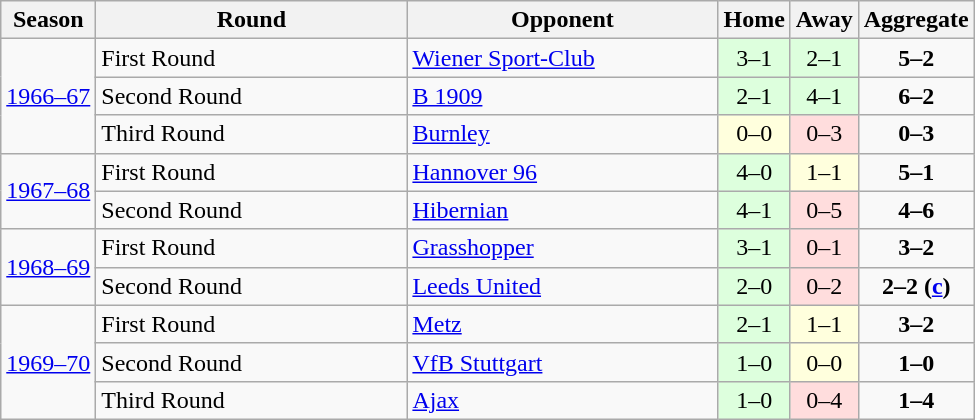<table class="wikitable">
<tr>
<th>Season</th>
<th width=200>Round</th>
<th width=200>Opponent</th>
<th>Home</th>
<th>Away</th>
<th>Aggregate</th>
</tr>
<tr>
<td rowspan='3'><a href='#'>1966–67</a></td>
<td>First Round</td>
<td> <a href='#'>Wiener Sport-Club</a></td>
<td style="text-align:center; background:#dfd;">3–1</td>
<td style="text-align:center; background:#dfd;">2–1</td>
<td style="text-align:center;"><strong> 5–2 </strong></td>
</tr>
<tr>
<td>Second Round</td>
<td>  <a href='#'>B 1909</a></td>
<td style="text-align:center; background:#dfd;">2–1</td>
<td style="text-align:center; background:#dfd;">4–1</td>
<td style="text-align:center;"><strong> 6–2</strong></td>
</tr>
<tr>
<td>Third Round</td>
<td> <a href='#'>Burnley</a></td>
<td style="text-align:center; background:#ffd;">0–0</td>
<td style="text-align:center; background:#fdd;">0–3</td>
<td style="text-align:center;"><strong> 0–3</strong></td>
</tr>
<tr>
<td rowspan='2'><a href='#'>1967–68</a></td>
<td>First Round</td>
<td> <a href='#'>Hannover 96</a></td>
<td style="text-align:center; background:#dfd;">4–0</td>
<td style="text-align:center; background:#ffd;">1–1</td>
<td style="text-align:center;"><strong> 5–1</strong></td>
</tr>
<tr>
<td>Second Round</td>
<td> <a href='#'>Hibernian</a></td>
<td style="text-align:center; background:#dfd;">4–1</td>
<td style="text-align:center; background:#fdd;">0–5</td>
<td style="text-align:center;"><strong> 4–6 </strong></td>
</tr>
<tr>
<td rowspan='2'><a href='#'>1968–69</a></td>
<td>First Round</td>
<td>  <a href='#'>Grasshopper</a></td>
<td style="text-align:center; background:#dfd;">3–1</td>
<td style="text-align:center; background:#fdd;">0–1</td>
<td style="text-align:center;"><strong> 3–2 </strong></td>
</tr>
<tr>
<td>Second Round</td>
<td>  <a href='#'>Leeds United</a></td>
<td style="text-align:center; background:#dfd;">2–0 </td>
<td style="text-align:center; background:#fdd;">0–2</td>
<td style="text-align:center;"><strong> 2–2 (<a href='#'>c</a>) </strong></td>
</tr>
<tr>
<td rowspan='3'><a href='#'>1969–70</a></td>
<td>First Round</td>
<td> <a href='#'>Metz</a></td>
<td style="text-align:center; background:#dfd;">2–1</td>
<td style="text-align:center; background:#ffd;">1–1</td>
<td style="text-align:center;"><strong> 3–2</strong></td>
</tr>
<tr>
<td>Second Round</td>
<td>  <a href='#'>VfB Stuttgart</a></td>
<td style="text-align:center; background:#dfd;">1–0</td>
<td style="text-align:center; background:#ffd;">0–0</td>
<td style="text-align:center;"><strong> 1–0 </strong></td>
</tr>
<tr>
<td>Third Round</td>
<td> <a href='#'>Ajax</a></td>
<td style="text-align:center; background:#dfd;">1–0</td>
<td style="text-align:center; background:#fdd;">0–4 </td>
<td style="text-align:center;"><strong> 1–4 </strong></td>
</tr>
</table>
